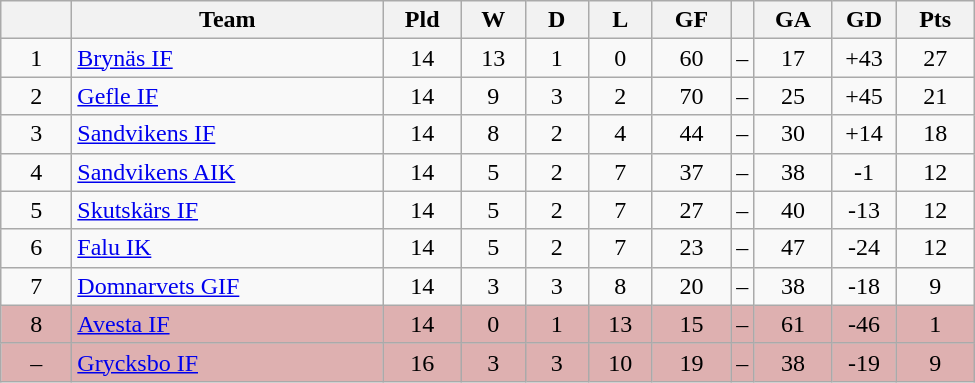<table class="wikitable" style="text-align: center;">
<tr>
<th style="width: 40px;"></th>
<th style="width: 200px;">Team</th>
<th style="width: 45px;">Pld</th>
<th style="width: 35px;">W</th>
<th style="width: 35px;">D</th>
<th style="width: 35px;">L</th>
<th style="width: 45px;">GF</th>
<th></th>
<th style="width: 45px;">GA</th>
<th style="width: 35px;">GD</th>
<th style="width: 45px;">Pts</th>
</tr>
<tr>
<td>1</td>
<td style="text-align: left;"><a href='#'>Brynäs IF</a></td>
<td>14</td>
<td>13</td>
<td>1</td>
<td>0</td>
<td>60</td>
<td>–</td>
<td>17</td>
<td>+43</td>
<td>27</td>
</tr>
<tr>
<td>2</td>
<td style="text-align: left;"><a href='#'>Gefle IF</a></td>
<td>14</td>
<td>9</td>
<td>3</td>
<td>2</td>
<td>70</td>
<td>–</td>
<td>25</td>
<td>+45</td>
<td>21</td>
</tr>
<tr>
<td>3</td>
<td style="text-align: left;"><a href='#'>Sandvikens IF</a></td>
<td>14</td>
<td>8</td>
<td>2</td>
<td>4</td>
<td>44</td>
<td>–</td>
<td>30</td>
<td>+14</td>
<td>18</td>
</tr>
<tr>
<td>4</td>
<td style="text-align: left;"><a href='#'>Sandvikens AIK</a></td>
<td>14</td>
<td>5</td>
<td>2</td>
<td>7</td>
<td>37</td>
<td>–</td>
<td>38</td>
<td>-1</td>
<td>12</td>
</tr>
<tr>
<td>5</td>
<td style="text-align: left;"><a href='#'>Skutskärs IF</a></td>
<td>14</td>
<td>5</td>
<td>2</td>
<td>7</td>
<td>27</td>
<td>–</td>
<td>40</td>
<td>-13</td>
<td>12</td>
</tr>
<tr>
<td>6</td>
<td style="text-align: left;"><a href='#'>Falu IK</a></td>
<td>14</td>
<td>5</td>
<td>2</td>
<td>7</td>
<td>23</td>
<td>–</td>
<td>47</td>
<td>-24</td>
<td>12</td>
</tr>
<tr>
<td>7</td>
<td style="text-align: left;"><a href='#'>Domnarvets GIF</a></td>
<td>14</td>
<td>3</td>
<td>3</td>
<td>8</td>
<td>20</td>
<td>–</td>
<td>38</td>
<td>-18</td>
<td>9</td>
</tr>
<tr style="background: #deb0b0">
<td>8</td>
<td style="text-align: left;"><a href='#'>Avesta IF</a></td>
<td>14</td>
<td>0</td>
<td>1</td>
<td>13</td>
<td>15</td>
<td>–</td>
<td>61</td>
<td>-46</td>
<td>1</td>
</tr>
<tr style="background: #deb0b0">
<td>–</td>
<td style="text-align: left;"><a href='#'>Grycksbo IF</a></td>
<td>16</td>
<td>3</td>
<td>3</td>
<td>10</td>
<td>19</td>
<td>–</td>
<td>38</td>
<td>-19</td>
<td>9</td>
</tr>
</table>
